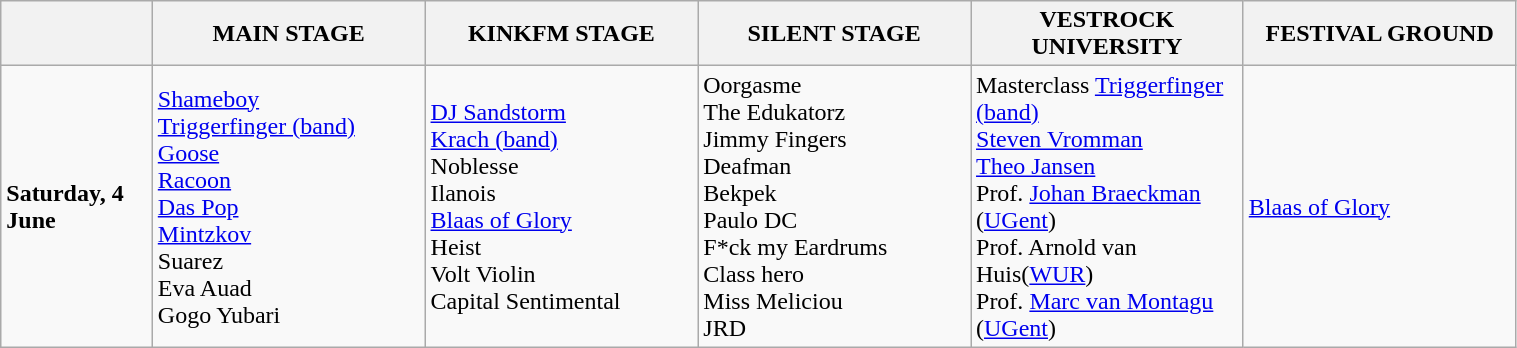<table class="wikitable" style="width:80%;">
<tr>
<th style="width:10%;"></th>
<th style="width:18%;">MAIN STAGE</th>
<th style="width:18%;">KINKFM STAGE</th>
<th style="width:18%;">SILENT STAGE</th>
<th style="width:18%;">VESTROCK UNIVERSITY</th>
<th style="width:18%;">FESTIVAL GROUND</th>
</tr>
<tr>
<td><strong>Saturday, 4 June </strong></td>
<td><a href='#'>Shameboy</a><br><a href='#'>Triggerfinger (band)</a><br><a href='#'>Goose</a><br><a href='#'>Racoon</a><br><a href='#'>Das Pop</a><br> <a href='#'>Mintzkov</a><br>Suarez<br>Eva Auad<br>Gogo Yubari</td>
<td><a href='#'>DJ Sandstorm</a><br> <a href='#'>Krach (band)</a><br> Noblesse<br>Ilanois<br><a href='#'>Blaas of Glory</a><br>Heist<br>Volt Violin<br>Capital Sentimental</td>
<td>Oorgasme<br> The Edukatorz<br> Jimmy Fingers<br> Deafman<br> Bekpek<br> Paulo DC<br> F*ck my Eardrums<br> Class hero<br> Miss Meliciou <br>JRD</td>
<td>Masterclass <a href='#'>Triggerfinger (band)</a><br> <a href='#'>Steven Vromman</a><br> <a href='#'>Theo Jansen</a><br> Prof. <a href='#'>Johan Braeckman</a> (<a href='#'>UGent</a>)<br> Prof. Arnold van Huis(<a href='#'>WUR</a>)<br> Prof. <a href='#'>Marc van Montagu</a> (<a href='#'>UGent</a>)</td>
<td><a href='#'>Blaas of Glory</a></td>
</tr>
</table>
